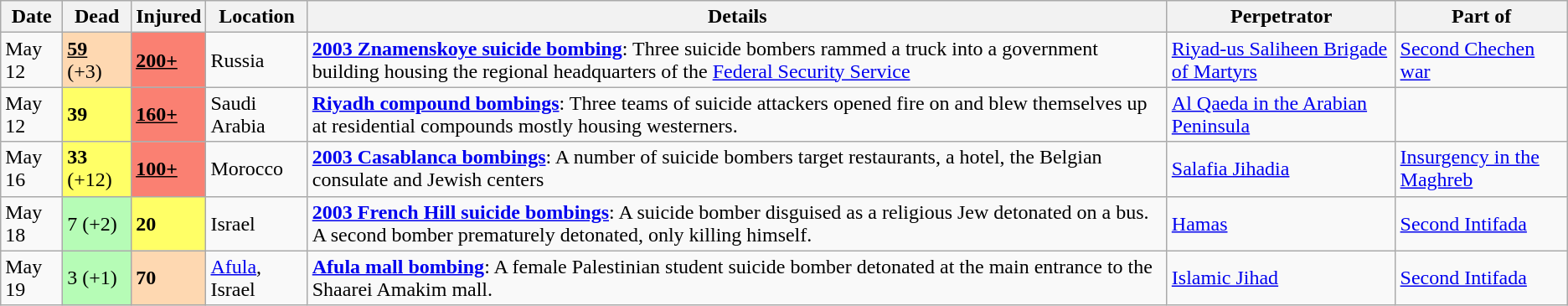<table class="wikitable" border="1">
<tr>
<th>Date</th>
<th>Dead</th>
<th>Injured</th>
<th>Location</th>
<th>Details</th>
<th>Perpetrator</th>
<th>Part of</th>
</tr>
<tr>
<td>May 12</td>
<td style="background:#FED8B1;align="right"><u><strong>59</strong></u> (+3)</td>
<td style="background:#FA8072;align="right"><u><strong>200+</strong></u></td>
<td>Russia</td>
<td><strong><a href='#'>2003 Znamenskoye suicide bombing</a></strong>: Three suicide bombers rammed a truck into a government building housing the regional headquarters of the <a href='#'>Federal Security Service</a></td>
<td><a href='#'>Riyad-us Saliheen Brigade of Martyrs</a></td>
<td><a href='#'>Second Chechen war</a></td>
</tr>
<tr>
<td>May 12</td>
<td style="background:#FFFF66;align="right"><strong>39</strong></td>
<td style="background:#FA8072;align="right"><u><strong>160+</strong></u></td>
<td>Saudi Arabia</td>
<td><strong><a href='#'>Riyadh compound bombings</a></strong>: Three teams of suicide attackers opened fire on and blew themselves up at residential compounds mostly housing westerners.</td>
<td><a href='#'>Al Qaeda in the Arabian Peninsula</a></td>
<td></td>
</tr>
<tr>
<td>May 16</td>
<td style="background:#FFFF66;align="right"><strong>33</strong> (+12)</td>
<td style="background:#FA8072;align="right"><u><strong>100+</strong></u></td>
<td>Morocco</td>
<td><strong><a href='#'>2003 Casablanca bombings</a></strong>: A number of suicide bombers target restaurants, a hotel, the Belgian consulate and Jewish centers</td>
<td><a href='#'>Salafia Jihadia</a></td>
<td><a href='#'>Insurgency in the Maghreb</a></td>
</tr>
<tr>
<td>May 18</td>
<td style="background:#b6fcb6;align="right">7 (+2)</td>
<td style="background:#FFFF66;align="right"><strong>20</strong></td>
<td>Israel</td>
<td><strong><a href='#'>2003 French Hill suicide bombings</a></strong>: A suicide bomber disguised as a religious Jew detonated on a bus. A second bomber prematurely detonated, only killing himself.</td>
<td><a href='#'>Hamas</a></td>
<td><a href='#'>Second Intifada</a></td>
</tr>
<tr>
<td>May 19</td>
<td style="background:#b6fcb6;align="right">3 (+1)</td>
<td style="background:#FED8B1;align="right"><strong>70</strong></td>
<td><a href='#'>Afula</a>, Israel</td>
<td><strong><a href='#'>Afula mall bombing</a></strong>: A female Palestinian student suicide bomber detonated at the main entrance to the Shaarei Amakim mall.</td>
<td><a href='#'>Islamic Jihad</a></td>
<td><a href='#'>Second Intifada</a></td>
</tr>
</table>
